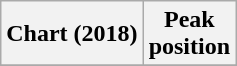<table class="wikitable plainrowheaders" style="text-align:center">
<tr>
<th scope="col">Chart (2018)</th>
<th scope="col">Peak<br>position</th>
</tr>
<tr>
</tr>
</table>
